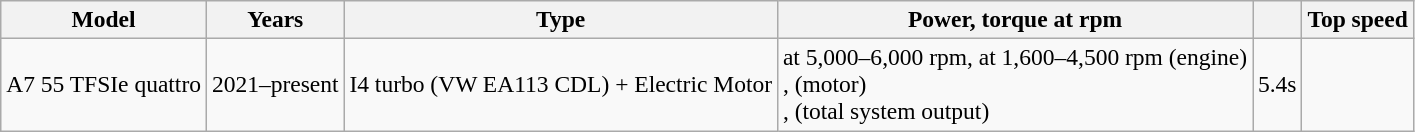<table class="wikitable sortable collapsible" style="font-size:98%;">
<tr>
<th>Model</th>
<th>Years</th>
<th>Type</th>
<th>Power, torque at rpm</th>
<th></th>
<th>Top speed</th>
</tr>
<tr>
<td>A7 55 TFSIe quattro</td>
<td>2021–present</td>
<td> I4 turbo (VW EA113 CDL) + Electric Motor</td>
<td> at 5,000–6,000 rpm,  at 1,600–4,500 rpm (engine)<br>,  (motor)<br>,  (total system output)</td>
<td>5.4s</td>
<td></td>
</tr>
</table>
